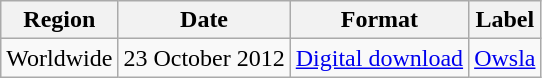<table class="wikitable">
<tr>
<th>Region</th>
<th>Date</th>
<th>Format</th>
<th>Label</th>
</tr>
<tr>
<td>Worldwide</td>
<td>23 October 2012</td>
<td><a href='#'>Digital download</a></td>
<td><a href='#'>Owsla</a></td>
</tr>
</table>
